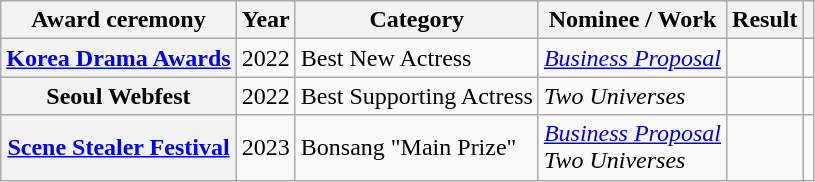<table class="wikitable plainrowheaders sortable">
<tr>
<th scope="col">Award ceremony</th>
<th scope="col">Year</th>
<th scope="col">Category</th>
<th scope="col">Nominee / Work</th>
<th scope="col">Result</th>
<th scope="col" class="unsortable"></th>
</tr>
<tr>
<th scope="row"><a href='#'>Korea Drama Awards</a></th>
<td>2022</td>
<td>Best New Actress</td>
<td><em><a href='#'>Business Proposal</a></em></td>
<td></td>
<td></td>
</tr>
<tr>
<th scope="row">Seoul Webfest</th>
<td>2022</td>
<td>Best Supporting Actress</td>
<td><em>Two Universes</em></td>
<td></td>
<td></td>
</tr>
<tr>
<th scope="row"><a href='#'>Scene Stealer Festival</a></th>
<td>2023</td>
<td>Bonsang "Main Prize"</td>
<td><em><a href='#'>Business Proposal</a></em><br><em>Two Universes</em></td>
<td></td>
<td></td>
</tr>
</table>
